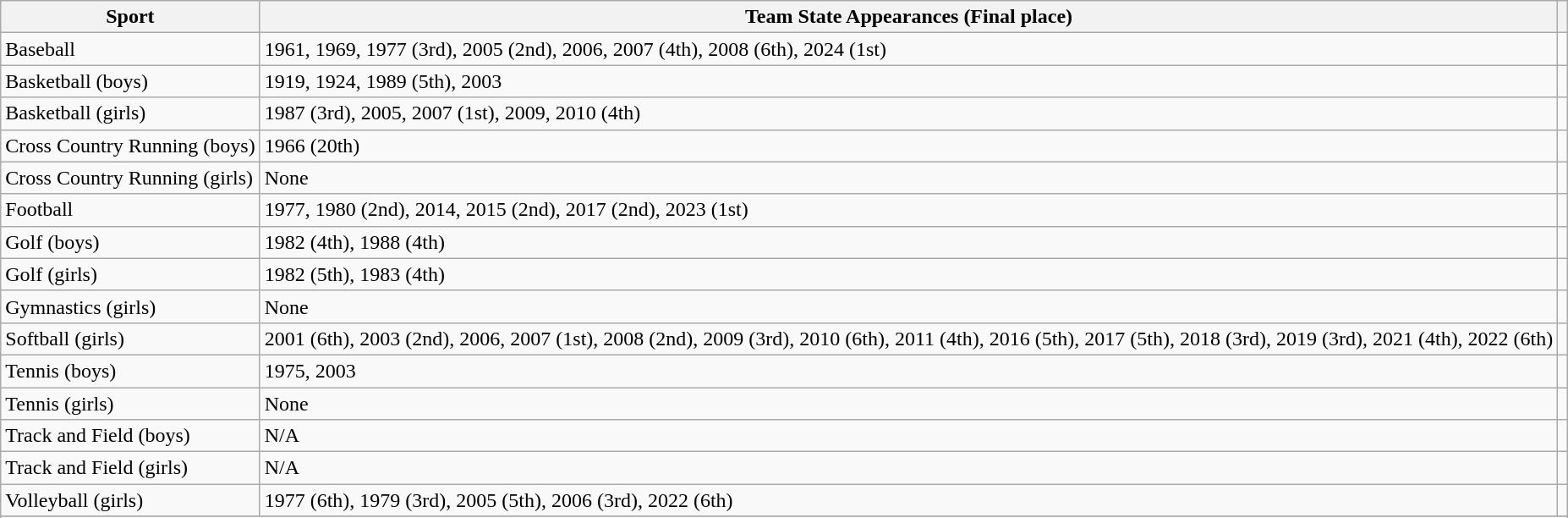<table class="wikitable">
<tr>
<th>Sport</th>
<th>Team State Appearances (Final place)</th>
<th></th>
</tr>
<tr>
<td>Baseball</td>
<td>1961, 1969, 1977 (3rd), 2005 (2nd), 2006, 2007 (4th), 2008 (6th), 2024 (1st)</td>
<td></td>
</tr>
<tr>
<td>Basketball (boys)</td>
<td>1919, 1924, 1989 (5th), 2003</td>
<td></td>
</tr>
<tr>
<td>Basketball (girls)</td>
<td>1987 (3rd), 2005, 2007 (1st), 2009, 2010 (4th)</td>
<td></td>
</tr>
<tr>
<td>Cross Country Running (boys)</td>
<td>1966 (20th)</td>
<td></td>
</tr>
<tr>
<td>Cross Country Running (girls)</td>
<td>None</td>
<td></td>
</tr>
<tr>
<td>Football</td>
<td>1977, 1980 (2nd), 2014, 2015 (2nd), 2017 (2nd), 2023 (1st)</td>
<td></td>
</tr>
<tr>
<td>Golf (boys)</td>
<td>1982 (4th), 1988 (4th)</td>
<td></td>
</tr>
<tr>
<td>Golf (girls)</td>
<td>1982 (5th), 1983 (4th)</td>
<td></td>
</tr>
<tr>
<td>Gymnastics (girls)</td>
<td>None</td>
<td></td>
</tr>
<tr>
<td>Softball (girls)</td>
<td>2001 (6th), 2003 (2nd), 2006, 2007 (1st), 2008 (2nd), 2009 (3rd), 2010 (6th), 2011 (4th), 2016 (5th), 2017 (5th), 2018 (3rd), 2019 (3rd), 2021 (4th), 2022 (6th)</td>
<td></td>
</tr>
<tr>
<td>Tennis (boys)</td>
<td>1975, 2003</td>
<td></td>
</tr>
<tr>
<td>Tennis (girls)</td>
<td>None</td>
<td></td>
</tr>
<tr>
<td>Track and Field (boys)</td>
<td>N/A</td>
<td></td>
</tr>
<tr>
<td>Track and Field (girls)</td>
<td>N/A</td>
<td></td>
</tr>
<tr>
<td>Volleyball (girls)</td>
<td>1977 (6th), 1979 (3rd), 2005 (5th), 2006 (3rd), 2022 (6th)</td>
<td></td>
</tr>
<tr>
</tr>
<tr Co-ed Cheerleading>
</tr>
</table>
